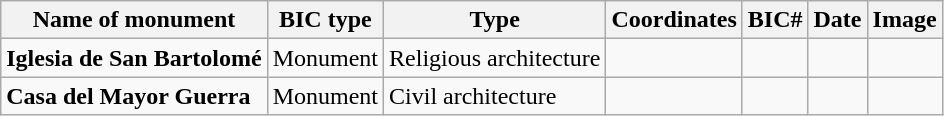<table class="wikitable">
<tr>
<th>Name of monument</th>
<th>BIC type</th>
<th>Type</th>
<th>Coordinates</th>
<th>BIC#</th>
<th>Date</th>
<th>Image</th>
</tr>
<tr>
<td><strong>Iglesia de San Bartolomé</strong></td>
<td>Monument</td>
<td>Religious architecture</td>
<td></td>
<td></td>
<td></td>
<td></td>
</tr>
<tr>
<td><strong>Casa del Mayor Guerra</strong></td>
<td>Monument</td>
<td>Civil architecture</td>
<td></td>
<td></td>
<td></td>
<td></td>
</tr>
</table>
